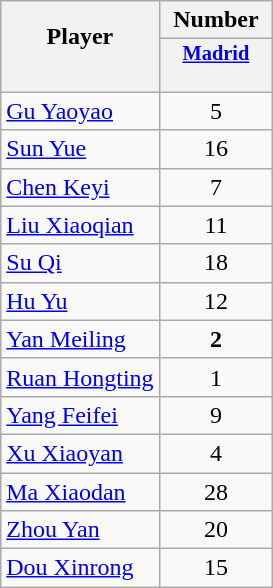<table class="wikitable sortable" style="text-align:center;">
<tr>
<th rowspan=2 style="border-bottom:0px;">Player</th>
<th>Number</th>
</tr>
<tr>
<th valign="top" style="width:5.2em; border-bottom:0px; padding:2px; font-size:85%;"><a href='#'>Madrid</a></th>
</tr>
<tr style="line-height:8px;">
<th style="border-top:0px;"> </th>
<th data-sort-type="number" style="border-top:0px;"></th>
</tr>
<tr>
<td align=left><a href='#'>Gu Yaoyao</a></td>
<td>5</td>
</tr>
<tr>
<td align=left><a href='#'>Sun Yue</a></td>
<td>16</td>
</tr>
<tr>
<td align=left><a href='#'>Chen Keyi</a></td>
<td>7</td>
</tr>
<tr>
<td align=left><a href='#'>Liu Xiaoqian</a></td>
<td>11</td>
</tr>
<tr>
<td align=left><a href='#'>Su Qi</a></td>
<td>18</td>
</tr>
<tr>
<td align=left><a href='#'>Hu Yu</a></td>
<td>12</td>
</tr>
<tr>
<td align=left><a href='#'>Yan Meiling</a></td>
<td><strong>2</strong></td>
</tr>
<tr>
<td align=left><a href='#'>Ruan Hongting</a></td>
<td>1</td>
</tr>
<tr>
<td align=left><a href='#'>Yang Feifei</a></td>
<td>9</td>
</tr>
<tr>
<td align=left><a href='#'>Xu Xiaoyan</a></td>
<td>4</td>
</tr>
<tr>
<td align=left><a href='#'>Ma Xiaodan</a></td>
<td>28</td>
</tr>
<tr>
<td align=left><a href='#'>Zhou Yan</a></td>
<td>20</td>
</tr>
<tr>
<td align=left><a href='#'>Dou Xinrong</a></td>
<td>15</td>
</tr>
</table>
